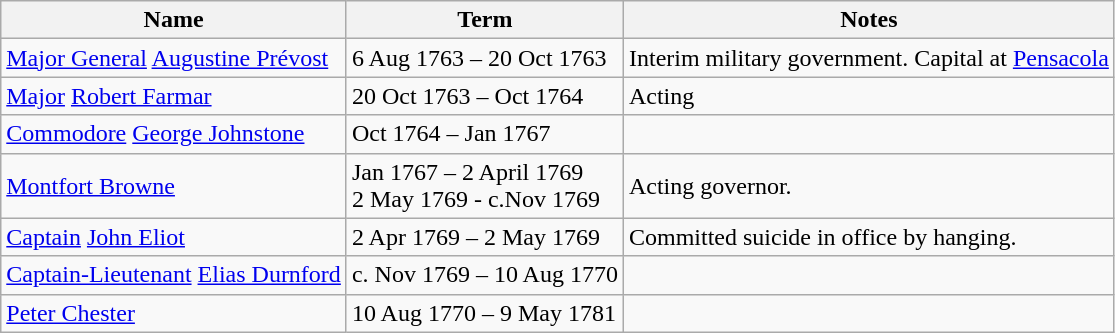<table class="wikitable">
<tr>
<th>Name</th>
<th>Term</th>
<th>Notes</th>
</tr>
<tr>
<td><a href='#'>Major General</a> <a href='#'>Augustine Prévost</a></td>
<td>6 Aug 1763 – 20 Oct 1763</td>
<td>Interim military government. Capital at <a href='#'>Pensacola</a></td>
</tr>
<tr>
<td><a href='#'>Major</a> <a href='#'>Robert Farmar</a></td>
<td>20 Oct 1763 – Oct 1764</td>
<td>Acting</td>
</tr>
<tr>
<td><a href='#'>Commodore</a> <a href='#'>George Johnstone</a></td>
<td>Oct 1764 – Jan 1767</td>
<td></td>
</tr>
<tr>
<td><a href='#'>Montfort Browne</a></td>
<td>Jan 1767 – 2 April 1769<br>2 May 1769 - c.Nov 1769</td>
<td>Acting governor.</td>
</tr>
<tr>
<td><a href='#'>Captain</a> <a href='#'>John Eliot</a></td>
<td>2 Apr 1769 –  2 May 1769</td>
<td>Committed suicide in office by hanging.</td>
</tr>
<tr>
<td><a href='#'>Captain-Lieutenant</a> <a href='#'>Elias Durnford</a></td>
<td>c. Nov 1769 – 10 Aug 1770</td>
<td></td>
</tr>
<tr>
<td><a href='#'>Peter Chester</a></td>
<td>10 Aug 1770 –  9 May 1781</td>
<td></td>
</tr>
</table>
